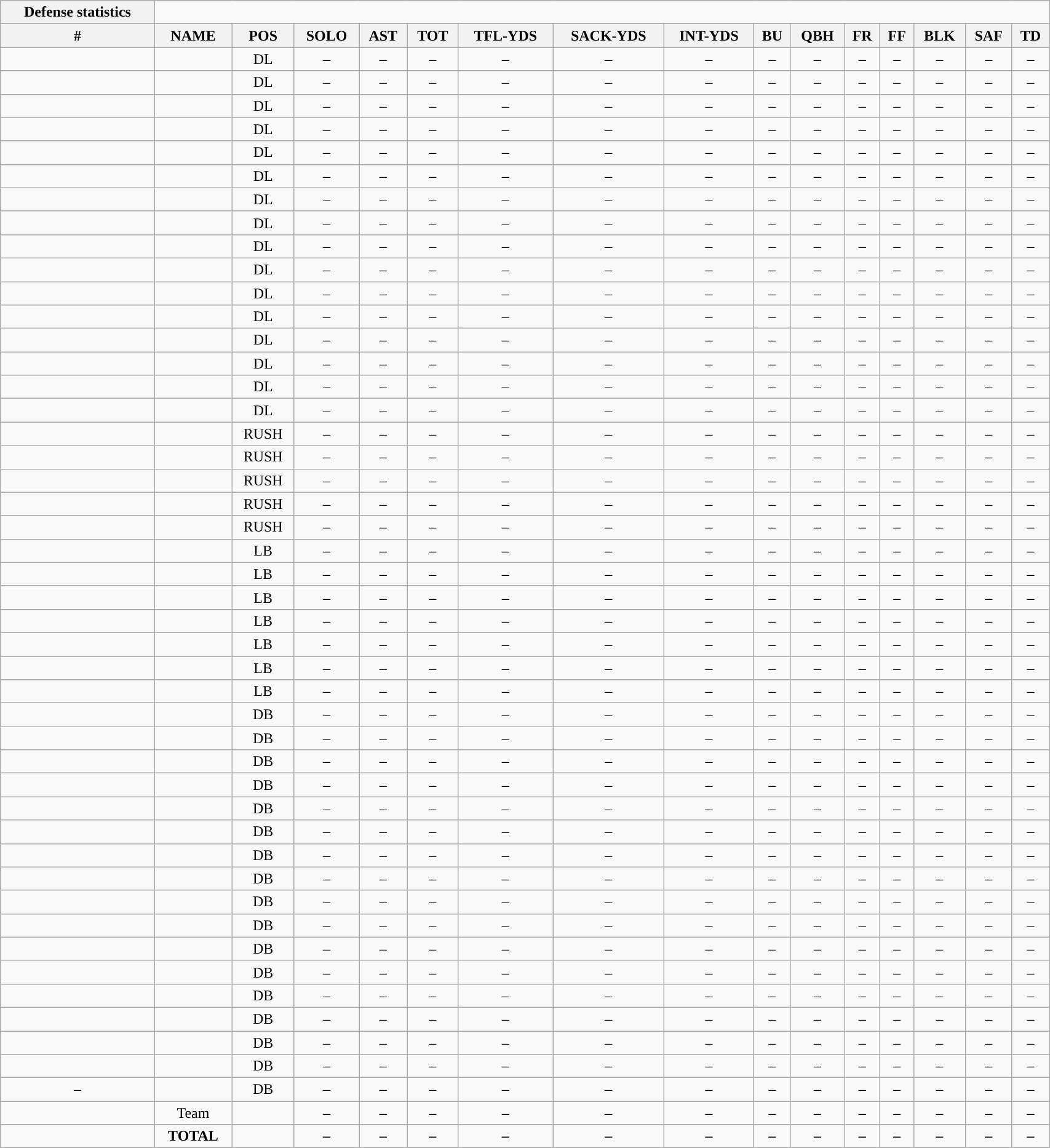<table style="width:90%; text-align:center;" class="wikitable collapsible collapsed">
<tr>
<th style="text-align:center; ">Defense statistics</th>
</tr>
<tr>
<th>#</th>
<th>NAME</th>
<th>POS</th>
<th>SOLO</th>
<th>AST</th>
<th>TOT</th>
<th>TFL-YDS</th>
<th>SACK-YDS</th>
<th>INT-YDS</th>
<th>BU</th>
<th>QBH</th>
<th>FR</th>
<th>FF</th>
<th>BLK</th>
<th>SAF</th>
<th>TD</th>
</tr>
<tr>
<td></td>
<td></td>
<td>DL</td>
<td>–</td>
<td>–</td>
<td>–</td>
<td>–</td>
<td>–</td>
<td>–</td>
<td>–</td>
<td>–</td>
<td>–</td>
<td>–</td>
<td>–</td>
<td>–</td>
<td>–</td>
</tr>
<tr>
<td></td>
<td></td>
<td>DL</td>
<td>–</td>
<td>–</td>
<td>–</td>
<td>–</td>
<td>–</td>
<td>–</td>
<td>–</td>
<td>–</td>
<td>–</td>
<td>–</td>
<td>–</td>
<td>–</td>
<td>–</td>
</tr>
<tr>
<td></td>
<td></td>
<td>DL</td>
<td>–</td>
<td>–</td>
<td>–</td>
<td>–</td>
<td>–</td>
<td>–</td>
<td>–</td>
<td>–</td>
<td>–</td>
<td>–</td>
<td>–</td>
<td>–</td>
<td>–</td>
</tr>
<tr>
<td></td>
<td></td>
<td>DL</td>
<td>–</td>
<td>–</td>
<td>–</td>
<td>–</td>
<td>–</td>
<td>–</td>
<td>–</td>
<td>–</td>
<td>–</td>
<td>–</td>
<td>–</td>
<td>–</td>
<td>–</td>
</tr>
<tr>
<td></td>
<td></td>
<td>DL</td>
<td>–</td>
<td>–</td>
<td>–</td>
<td>–</td>
<td>–</td>
<td>–</td>
<td>–</td>
<td>–</td>
<td>–</td>
<td>–</td>
<td>–</td>
<td>–</td>
<td>–</td>
</tr>
<tr>
<td></td>
<td></td>
<td>DL</td>
<td>–</td>
<td>–</td>
<td>–</td>
<td>–</td>
<td>–</td>
<td>–</td>
<td>–</td>
<td>–</td>
<td>–</td>
<td>–</td>
<td>–</td>
<td>–</td>
<td>–</td>
</tr>
<tr>
<td></td>
<td></td>
<td>DL</td>
<td>–</td>
<td>–</td>
<td>–</td>
<td>–</td>
<td>–</td>
<td>–</td>
<td>–</td>
<td>–</td>
<td>–</td>
<td>–</td>
<td>–</td>
<td>–</td>
<td>–</td>
</tr>
<tr>
<td></td>
<td></td>
<td>DL</td>
<td>–</td>
<td>–</td>
<td>–</td>
<td>–</td>
<td>–</td>
<td>–</td>
<td>–</td>
<td>–</td>
<td>–</td>
<td>–</td>
<td>–</td>
<td>–</td>
<td>–</td>
</tr>
<tr>
<td></td>
<td></td>
<td>DL</td>
<td>–</td>
<td>–</td>
<td>–</td>
<td>–</td>
<td>–</td>
<td>–</td>
<td>–</td>
<td>–</td>
<td>–</td>
<td>–</td>
<td>–</td>
<td>–</td>
<td>–</td>
</tr>
<tr>
<td></td>
<td></td>
<td>DL</td>
<td>–</td>
<td>–</td>
<td>–</td>
<td>–</td>
<td>–</td>
<td>–</td>
<td>–</td>
<td>–</td>
<td>–</td>
<td>–</td>
<td>–</td>
<td>–</td>
<td>–</td>
</tr>
<tr>
<td></td>
<td></td>
<td>DL</td>
<td>–</td>
<td>–</td>
<td>–</td>
<td>–</td>
<td>–</td>
<td>–</td>
<td>–</td>
<td>–</td>
<td>–</td>
<td>–</td>
<td>–</td>
<td>–</td>
<td>–</td>
</tr>
<tr>
<td></td>
<td></td>
<td>DL</td>
<td>–</td>
<td>–</td>
<td>–</td>
<td>–</td>
<td>–</td>
<td>–</td>
<td>–</td>
<td>–</td>
<td>–</td>
<td>–</td>
<td>–</td>
<td>–</td>
<td>–</td>
</tr>
<tr>
<td></td>
<td></td>
<td>DL</td>
<td>–</td>
<td>–</td>
<td>–</td>
<td>–</td>
<td>–</td>
<td>–</td>
<td>–</td>
<td>–</td>
<td>–</td>
<td>–</td>
<td>–</td>
<td>–</td>
<td>–</td>
</tr>
<tr>
<td></td>
<td></td>
<td>DL</td>
<td>–</td>
<td>–</td>
<td>–</td>
<td>–</td>
<td>–</td>
<td>–</td>
<td>–</td>
<td>–</td>
<td>–</td>
<td>–</td>
<td>–</td>
<td>–</td>
<td>–</td>
</tr>
<tr>
<td></td>
<td></td>
<td>DL</td>
<td>–</td>
<td>–</td>
<td>–</td>
<td>–</td>
<td>–</td>
<td>–</td>
<td>–</td>
<td>–</td>
<td>–</td>
<td>–</td>
<td>–</td>
<td>–</td>
<td>–</td>
</tr>
<tr>
<td></td>
<td></td>
<td>DL</td>
<td>–</td>
<td>–</td>
<td>–</td>
<td>–</td>
<td>–</td>
<td>–</td>
<td>–</td>
<td>–</td>
<td>–</td>
<td>–</td>
<td>–</td>
<td>–</td>
<td>–</td>
</tr>
<tr>
<td></td>
<td></td>
<td>RUSH</td>
<td>–</td>
<td>–</td>
<td>–</td>
<td>–</td>
<td>–</td>
<td>–</td>
<td>–</td>
<td>–</td>
<td>–</td>
<td>–</td>
<td>–</td>
<td>–</td>
<td>–</td>
</tr>
<tr>
<td></td>
<td></td>
<td>RUSH</td>
<td>–</td>
<td>–</td>
<td>–</td>
<td>–</td>
<td>–</td>
<td>–</td>
<td>–</td>
<td>–</td>
<td>–</td>
<td>–</td>
<td>–</td>
<td>–</td>
<td>–</td>
</tr>
<tr>
<td></td>
<td></td>
<td>RUSH</td>
<td>–</td>
<td>–</td>
<td>–</td>
<td>–</td>
<td>–</td>
<td>–</td>
<td>–</td>
<td>–</td>
<td>–</td>
<td>–</td>
<td>–</td>
<td>–</td>
<td>–</td>
</tr>
<tr>
<td></td>
<td></td>
<td>RUSH</td>
<td>–</td>
<td>–</td>
<td>–</td>
<td>–</td>
<td>–</td>
<td>–</td>
<td>–</td>
<td>–</td>
<td>–</td>
<td>–</td>
<td>–</td>
<td>–</td>
<td>–</td>
</tr>
<tr>
<td></td>
<td></td>
<td>RUSH</td>
<td>–</td>
<td>–</td>
<td>–</td>
<td>–</td>
<td>–</td>
<td>–</td>
<td>–</td>
<td>–</td>
<td>–</td>
<td>–</td>
<td>–</td>
<td>–</td>
<td>–</td>
</tr>
<tr>
<td></td>
<td></td>
<td>LB</td>
<td>–</td>
<td>–</td>
<td>–</td>
<td>–</td>
<td>–</td>
<td>–</td>
<td>–</td>
<td>–</td>
<td>–</td>
<td>–</td>
<td>–</td>
<td>–</td>
<td>–</td>
</tr>
<tr>
<td></td>
<td></td>
<td>LB</td>
<td>–</td>
<td>–</td>
<td>–</td>
<td>–</td>
<td>–</td>
<td>–</td>
<td>–</td>
<td>–</td>
<td>–</td>
<td>–</td>
<td>–</td>
<td>–</td>
<td>–</td>
</tr>
<tr>
<td></td>
<td></td>
<td>LB</td>
<td>–</td>
<td>–</td>
<td>–</td>
<td>–</td>
<td>–</td>
<td>–</td>
<td>–</td>
<td>–</td>
<td>–</td>
<td>–</td>
<td>–</td>
<td>–</td>
<td>–</td>
</tr>
<tr>
<td></td>
<td></td>
<td>LB</td>
<td>–</td>
<td>–</td>
<td>–</td>
<td>–</td>
<td>–</td>
<td>–</td>
<td>–</td>
<td>–</td>
<td>–</td>
<td>–</td>
<td>–</td>
<td>–</td>
<td>–</td>
</tr>
<tr>
<td></td>
<td></td>
<td>LB</td>
<td>–</td>
<td>–</td>
<td>–</td>
<td>–</td>
<td>–</td>
<td>–</td>
<td>–</td>
<td>–</td>
<td>–</td>
<td>–</td>
<td>–</td>
<td>–</td>
<td>–</td>
</tr>
<tr>
<td></td>
<td></td>
<td>LB</td>
<td>–</td>
<td>–</td>
<td>–</td>
<td>–</td>
<td>–</td>
<td>–</td>
<td>–</td>
<td>–</td>
<td>–</td>
<td>–</td>
<td>–</td>
<td>–</td>
<td>–</td>
</tr>
<tr>
<td></td>
<td></td>
<td>LB</td>
<td>–</td>
<td>–</td>
<td>–</td>
<td>–</td>
<td>–</td>
<td>–</td>
<td>–</td>
<td>–</td>
<td>–</td>
<td>–</td>
<td>–</td>
<td>–</td>
<td>–</td>
</tr>
<tr>
<td></td>
<td></td>
<td>DB</td>
<td>–</td>
<td>–</td>
<td>–</td>
<td>–</td>
<td>–</td>
<td>–</td>
<td>–</td>
<td>–</td>
<td>–</td>
<td>–</td>
<td>–</td>
<td>–</td>
<td>–</td>
</tr>
<tr>
<td></td>
<td></td>
<td>DB</td>
<td>–</td>
<td>–</td>
<td>–</td>
<td>–</td>
<td>–</td>
<td>–</td>
<td>–</td>
<td>–</td>
<td>–</td>
<td>–</td>
<td>–</td>
<td>–</td>
<td>–</td>
</tr>
<tr>
<td></td>
<td></td>
<td>DB</td>
<td>–</td>
<td>–</td>
<td>–</td>
<td>–</td>
<td>–</td>
<td>–</td>
<td>–</td>
<td>–</td>
<td>–</td>
<td>–</td>
<td>–</td>
<td>–</td>
<td>–</td>
</tr>
<tr>
<td></td>
<td></td>
<td>DB</td>
<td>–</td>
<td>–</td>
<td>–</td>
<td>–</td>
<td>–</td>
<td>–</td>
<td>–</td>
<td>–</td>
<td>–</td>
<td>–</td>
<td>–</td>
<td>–</td>
<td>–</td>
</tr>
<tr>
<td></td>
<td></td>
<td>DB</td>
<td>–</td>
<td>–</td>
<td>–</td>
<td>–</td>
<td>–</td>
<td>–</td>
<td>–</td>
<td>–</td>
<td>–</td>
<td>–</td>
<td>–</td>
<td>–</td>
<td>–</td>
</tr>
<tr>
<td></td>
<td></td>
<td>DB</td>
<td>–</td>
<td>–</td>
<td>–</td>
<td>–</td>
<td>–</td>
<td>–</td>
<td>–</td>
<td>–</td>
<td>–</td>
<td>–</td>
<td>–</td>
<td>–</td>
<td>–</td>
</tr>
<tr>
<td></td>
<td></td>
<td>DB</td>
<td>–</td>
<td>–</td>
<td>–</td>
<td>–</td>
<td>–</td>
<td>–</td>
<td>–</td>
<td>–</td>
<td>–</td>
<td>–</td>
<td>–</td>
<td>–</td>
<td>–</td>
</tr>
<tr>
<td></td>
<td></td>
<td>DB</td>
<td>–</td>
<td>–</td>
<td>–</td>
<td>–</td>
<td>–</td>
<td>–</td>
<td>–</td>
<td>–</td>
<td>–</td>
<td>–</td>
<td>–</td>
<td>–</td>
<td>–</td>
</tr>
<tr>
<td></td>
<td></td>
<td>DB</td>
<td>–</td>
<td>–</td>
<td>–</td>
<td>–</td>
<td>–</td>
<td>–</td>
<td>–</td>
<td>–</td>
<td>–</td>
<td>–</td>
<td>–</td>
<td>–</td>
<td>–</td>
</tr>
<tr>
<td></td>
<td></td>
<td>DB</td>
<td>–</td>
<td>–</td>
<td>–</td>
<td>–</td>
<td>–</td>
<td>–</td>
<td>–</td>
<td>–</td>
<td>–</td>
<td>–</td>
<td>–</td>
<td>–</td>
<td>–</td>
</tr>
<tr>
<td></td>
<td></td>
<td>DB</td>
<td>–</td>
<td>–</td>
<td>–</td>
<td>–</td>
<td>–</td>
<td>–</td>
<td>–</td>
<td>–</td>
<td>–</td>
<td>–</td>
<td>–</td>
<td>–</td>
<td>–</td>
</tr>
<tr>
<td></td>
<td></td>
<td>DB</td>
<td>–</td>
<td>–</td>
<td>–</td>
<td>–</td>
<td>–</td>
<td>–</td>
<td>–</td>
<td>–</td>
<td>–</td>
<td>–</td>
<td>–</td>
<td>–</td>
<td>–</td>
</tr>
<tr>
<td></td>
<td></td>
<td>DB</td>
<td>–</td>
<td>–</td>
<td>–</td>
<td>–</td>
<td>–</td>
<td>–</td>
<td>–</td>
<td>–</td>
<td>–</td>
<td>–</td>
<td>–</td>
<td>–</td>
<td>–</td>
</tr>
<tr>
<td></td>
<td></td>
<td>DB</td>
<td>–</td>
<td>–</td>
<td>–</td>
<td>–</td>
<td>–</td>
<td>–</td>
<td>–</td>
<td>–</td>
<td>–</td>
<td>–</td>
<td>–</td>
<td>–</td>
<td>–</td>
</tr>
<tr>
<td></td>
<td></td>
<td>DB</td>
<td>–</td>
<td>–</td>
<td>–</td>
<td>–</td>
<td>–</td>
<td>–</td>
<td>–</td>
<td>–</td>
<td>–</td>
<td>–</td>
<td>–</td>
<td>–</td>
<td>–</td>
</tr>
<tr>
<td></td>
<td></td>
<td>DB</td>
<td>–</td>
<td>–</td>
<td>–</td>
<td>–</td>
<td>–</td>
<td>–</td>
<td>–</td>
<td>–</td>
<td>–</td>
<td>–</td>
<td>–</td>
<td>–</td>
<td>–</td>
</tr>
<tr>
<td>–</td>
<td></td>
<td>DB</td>
<td>–</td>
<td>–</td>
<td>–</td>
<td>–</td>
<td>–</td>
<td>–</td>
<td>–</td>
<td>–</td>
<td>–</td>
<td>–</td>
<td>–</td>
<td>–</td>
<td>–</td>
</tr>
<tr>
<td></td>
<td>Team</td>
<td></td>
<td>–</td>
<td>–</td>
<td>–</td>
<td>–</td>
<td>–</td>
<td>–</td>
<td>–</td>
<td>–</td>
<td>–</td>
<td>–</td>
<td>–</td>
<td>–</td>
<td>–</td>
</tr>
<tr>
<td></td>
<td><strong>TOTAL</strong></td>
<td></td>
<td><strong>–</strong></td>
<td><strong>–</strong></td>
<td><strong>–</strong></td>
<td><strong>–</strong></td>
<td><strong>–</strong></td>
<td><strong>–</strong></td>
<td><strong>–</strong></td>
<td><strong>–</strong></td>
<td><strong>–</strong></td>
<td><strong>–</strong></td>
<td><strong>–</strong></td>
<td><strong>–</strong></td>
<td><strong>–</strong></td>
</tr>
</table>
